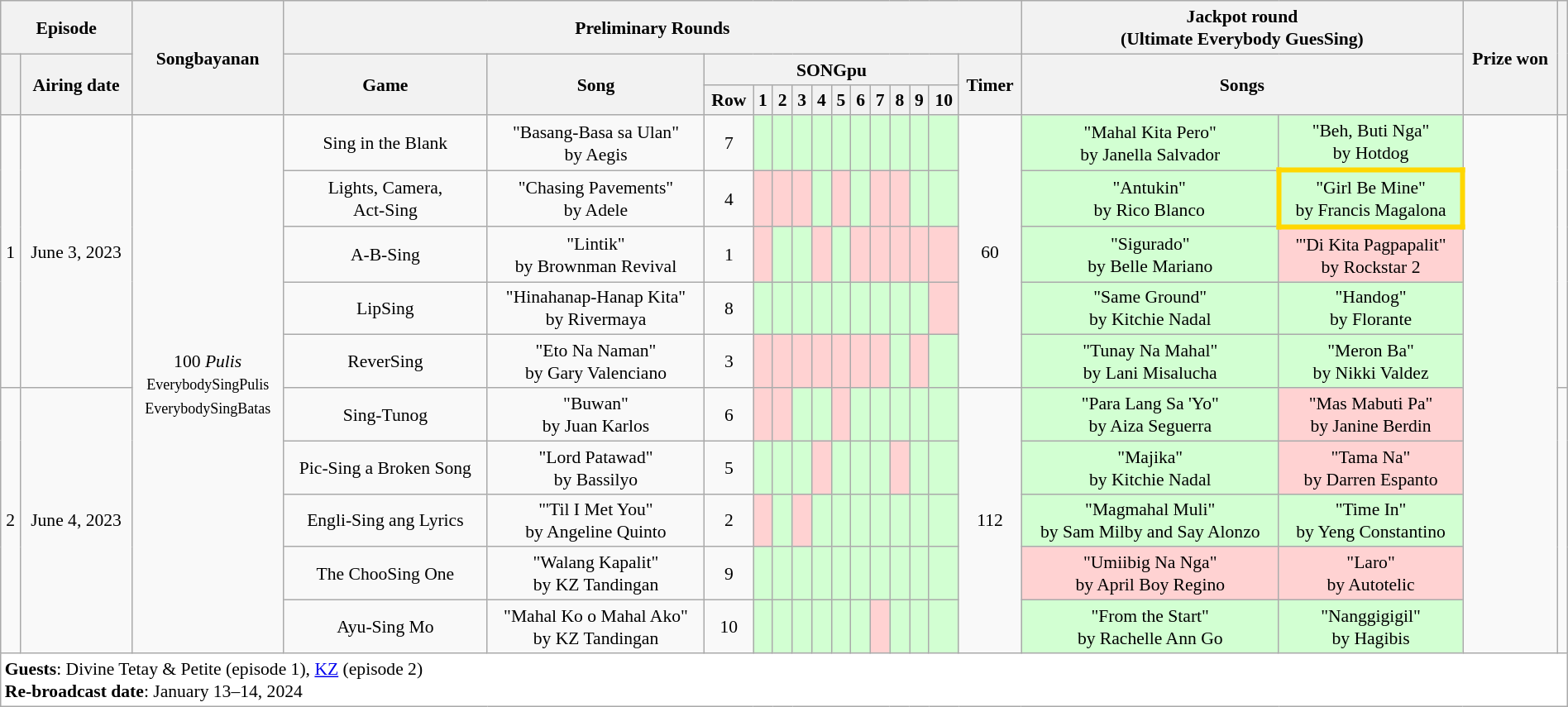<table class="wikitable" style="text-align:center; font-size:90%; line-height:18px;" width="100%">
<tr>
<th colspan="2">Episode</th>
<th rowspan="3">Songbayanan</th>
<th colspan="14">Preliminary Rounds</th>
<th colspan="2">Jackpot round<br><strong>(Ultimate Everybody GuesSing)</strong></th>
<th rowspan="3">Prize won</th>
<th rowspan="3"></th>
</tr>
<tr>
<th rowspan="2"></th>
<th rowspan="2">Airing date</th>
<th rowspan="2">Game</th>
<th rowspan="2">Song</th>
<th colspan="11">SONGpu</th>
<th rowspan="2">Timer</th>
<th colspan="2" rowspan="2">Songs</th>
</tr>
<tr>
<th>Row</th>
<th>1</th>
<th>2</th>
<th>3</th>
<th>4</th>
<th>5</th>
<th>6</th>
<th>7</th>
<th>8</th>
<th>9</th>
<th>10</th>
</tr>
<tr>
<td rowspan="5">1</td>
<td rowspan="5">June 3, 2023</td>
<td rowspan="10">100 <em>Pulis</em><br><small>EverybodySingPulis<br>EverybodySingBatas</small></td>
<td>Sing in the Blank</td>
<td>"Basang-Basa sa Ulan"<br>by Aegis</td>
<td>7</td>
<td style="background:#D2FFD2"></td>
<td style="background:#D2FFD2"></td>
<td style="background:#D2FFD2"></td>
<td style="background:#D2FFD2"></td>
<td style="background:#D2FFD2"></td>
<td style="background:#D2FFD2"></td>
<td style="background:#D2FFD2"></td>
<td style="background:#D2FFD2"></td>
<td style="background:#D2FFD2"></td>
<td style="background:#D2FFD2"></td>
<td rowspan="5">60 </td>
<td style="background:#D2FFD2">"Mahal Kita Pero"<br>by Janella Salvador</td>
<td style="background:#D2FFD2">"Beh, Buti Nga"<br>by Hotdog</td>
<td rowspan="10"></td>
<td rowspan="5"><br></td>
</tr>
<tr>
<td>Lights, Camera,<br>Act-Sing</td>
<td>"Chasing Pavements"<br>by Adele</td>
<td>4</td>
<td style="background:#FFD2D2"></td>
<td style="background:#FFD2D2"></td>
<td style="background:#FFD2D2"></td>
<td style="background:#D2FFD2"></td>
<td style="background:#FFD2D2"></td>
<td style="background:#D2FFD2"></td>
<td style="background:#FFD2D2"></td>
<td style="background:#FFD2D2"></td>
<td style="background:#D2FFD2"></td>
<td style="background:#D2FFD2"></td>
<td style="background:#D2FFD2">"Antukin"<br>by Rico Blanco</td>
<td style="background: #D2FFD2; border:solid 4px #FFD700;">"Girl Be Mine"<br>by Francis Magalona</td>
</tr>
<tr>
<td>A-B-Sing</td>
<td>"Lintik"<br>by Brownman Revival</td>
<td>1</td>
<td style="background:#FFD2D2"></td>
<td style="background:#D2FFD2"></td>
<td style="background:#D2FFD2"></td>
<td style="background:#FFD2D2"></td>
<td style="background:#D2FFD2"></td>
<td style="background:#FFD2D2"></td>
<td style="background:#FFD2D2"></td>
<td style="background:#FFD2D2"></td>
<td style="background:#FFD2D2"></td>
<td style="background:#FFD2D2"></td>
<td style="background:#D2FFD2">"Sigurado"<br>by Belle Mariano</td>
<td style="background:#FFD2D2">"'Di Kita Pagpapalit"<br>by Rockstar 2</td>
</tr>
<tr>
<td>LipSing</td>
<td>"Hinahanap-Hanap Kita"<br>by Rivermaya</td>
<td>8</td>
<td style="background:#D2FFD2"></td>
<td style="background:#D2FFD2"></td>
<td style="background:#D2FFD2"></td>
<td style="background:#D2FFD2"></td>
<td style="background:#D2FFD2"></td>
<td style="background:#D2FFD2"></td>
<td style="background:#D2FFD2"></td>
<td style="background:#D2FFD2"></td>
<td style="background:#D2FFD2"></td>
<td style="background:#FFD2D2"></td>
<td style="background:#D2FFD2">"Same Ground"<br>by Kitchie Nadal</td>
<td style="background:#D2FFD2">"Handog"<br>by Florante</td>
</tr>
<tr>
<td>ReverSing</td>
<td>"Eto Na Naman"<br>by Gary Valenciano</td>
<td>3</td>
<td style="background:#FFD2D2"></td>
<td style="background:#FFD2D2"></td>
<td style="background:#FFD2D2"></td>
<td style="background:#FFD2D2"></td>
<td style="background:#FFD2D2"></td>
<td style="background:#FFD2D2"></td>
<td style="background:#FFD2D2"></td>
<td style="background:#D2FFD2"></td>
<td style="background:#FFD2D2"></td>
<td style="background:#D2FFD2"></td>
<td style="background:#D2FFD2">"Tunay Na Mahal"<br>by Lani Misalucha</td>
<td style="background:#D2FFD2">"Meron Ba"<br>by Nikki Valdez</td>
</tr>
<tr>
<td rowspan="5">2</td>
<td rowspan="5">June 4, 2023</td>
<td>Sing-Tunog</td>
<td>"Buwan"<br>by Juan Karlos</td>
<td>6</td>
<td style="background:#FFD2D2"></td>
<td style="background:#FFD2D2"></td>
<td style="background:#D2FFD2"></td>
<td style="background:#D2FFD2"></td>
<td style="background:#FFD2D2"></td>
<td style="background:#D2FFD2"></td>
<td style="background:#D2FFD2"></td>
<td style="background:#D2FFD2"></td>
<td style="background:#D2FFD2"></td>
<td style="background:#D2FFD2"></td>
<td rowspan="5">112 </td>
<td style="background:#D2FFD2">"Para Lang Sa 'Yo"<br>by Aiza Seguerra</td>
<td style="background:#FFD2D2">"Mas Mabuti Pa"<br>by Janine Berdin</td>
<td rowspan="5"><br></td>
</tr>
<tr>
<td>Pic-Sing a Broken Song</td>
<td>"Lord Patawad"<br>by Bassilyo</td>
<td>5</td>
<td style="background:#D2FFD2"></td>
<td style="background:#D2FFD2"></td>
<td style="background:#D2FFD2"></td>
<td style="background:#FFD2D2"></td>
<td style="background:#D2FFD2"></td>
<td style="background:#D2FFD2"></td>
<td style="background:#D2FFD2"></td>
<td style="background:#FFD2D2"></td>
<td style="background:#D2FFD2"></td>
<td style="background:#D2FFD2"></td>
<td style="background:#D2FFD2">"Majika"<br>by Kitchie Nadal</td>
<td style="background:#FFD2D2">"Tama Na"<br>by Darren Espanto</td>
</tr>
<tr>
<td>Engli-Sing ang Lyrics</td>
<td>"'Til I Met You"<br>by Angeline Quinto</td>
<td>2</td>
<td style="background:#FFD2D2"></td>
<td style="background:#D2FFD2"></td>
<td style="background:#FFD2D2"></td>
<td style="background:#D2FFD2"></td>
<td style="background:#D2FFD2"></td>
<td style="background:#D2FFD2"></td>
<td style="background:#D2FFD2"></td>
<td style="background:#D2FFD2"></td>
<td style="background:#D2FFD2"></td>
<td style="background:#D2FFD2"></td>
<td style="background:#D2FFD2">"Magmahal Muli"<br>by Sam Milby and Say Alonzo</td>
<td style="background:#D2FFD2">"Time In"<br>by Yeng Constantino</td>
</tr>
<tr>
<td>The ChooSing One</td>
<td>"Walang Kapalit"<br>by KZ Tandingan</td>
<td>9</td>
<td style="background:#D2FFD2"></td>
<td style="background:#D2FFD2"></td>
<td style="background:#D2FFD2"></td>
<td style="background:#D2FFD2"></td>
<td style="background:#D2FFD2"></td>
<td style="background:#D2FFD2"></td>
<td style="background:#D2FFD2"></td>
<td style="background:#D2FFD2"></td>
<td style="background:#D2FFD2"></td>
<td style="background:#D2FFD2"></td>
<td style="background:#FFD2D2">"Umiibig Na Nga"<br>by April Boy Regino</td>
<td style="background:#FFD2D2">"Laro"<br>by Autotelic</td>
</tr>
<tr>
<td>Ayu-Sing Mo</td>
<td>"Mahal Ko o Mahal Ako"<br>by KZ Tandingan</td>
<td>10</td>
<td style="background:#D2FFD2"></td>
<td style="background:#D2FFD2"></td>
<td style="background:#D2FFD2"></td>
<td style="background:#D2FFD2"></td>
<td style="background:#D2FFD2"></td>
<td style="background:#D2FFD2"></td>
<td style="background:#FFD2D2"></td>
<td style="background:#D2FFD2"></td>
<td style="background:#D2FFD2"></td>
<td style="background:#D2FFD2"></td>
<td style="background:#D2FFD2">"From the Start"<br>by Rachelle Ann Go</td>
<td style="background:#D2FFD2">"Nanggigigil"<br>by Hagibis</td>
</tr>
<tr>
<td colspan="21" style="background:white;" align="left"><strong>Guests</strong>: Divine Tetay & Petite (episode 1), <a href='#'>KZ</a> (episode 2)<br><strong>Re-broadcast date</strong>: January 13–14, 2024</td>
</tr>
</table>
